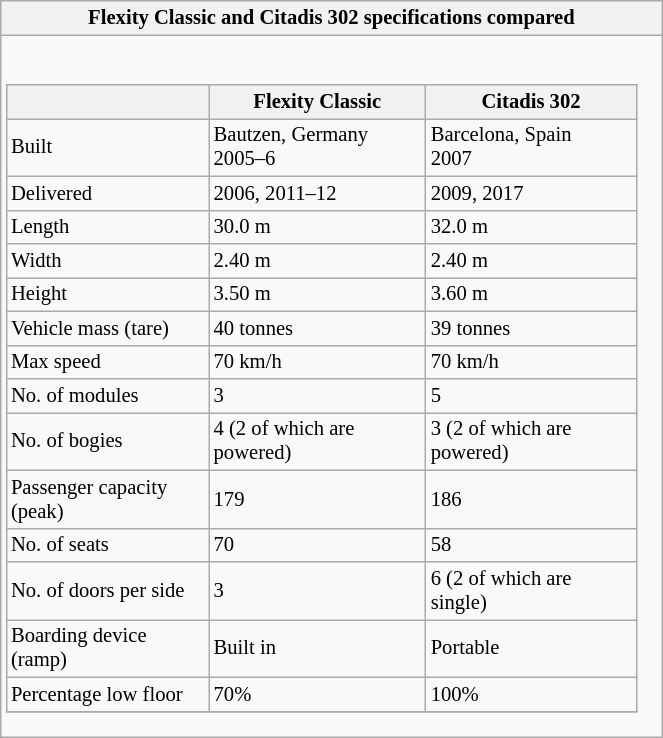<table class="wikitable floatleft mw-collapsible mw-collapsed" style="margin:0.5em auto; width:35%; font-size: 86%; margin-left:1em; margin-right:2em; margin-bottom:1em">
<tr>
<th scope="col" width="30%">Flexity Classic and Citadis 302 specifications compared</th>
</tr>
<tr>
<td width="40%"><br><table class="wikitable">
<tr>
<th></th>
<th>Flexity Classic</th>
<th>Citadis 302</th>
</tr>
<tr>
<td>Built</td>
<td>Bautzen, Germany<br>2005–6</td>
<td>Barcelona, Spain<br>2007</td>
</tr>
<tr>
<td>Delivered</td>
<td>2006, 2011–12</td>
<td>2009, 2017</td>
</tr>
<tr>
<td>Length</td>
<td>30.0 m</td>
<td>32.0 m</td>
</tr>
<tr>
<td>Width</td>
<td>2.40 m</td>
<td>2.40 m</td>
</tr>
<tr>
<td>Height</td>
<td>3.50 m</td>
<td>3.60 m</td>
</tr>
<tr>
<td>Vehicle mass (tare)</td>
<td>40 tonnes</td>
<td>39 tonnes</td>
</tr>
<tr>
<td>Max speed</td>
<td>70 km/h</td>
<td>70 km/h</td>
</tr>
<tr>
<td>No. of modules</td>
<td>3</td>
<td>5</td>
</tr>
<tr>
<td>No. of bogies</td>
<td>4 (2 of which are powered)</td>
<td>3 (2 of which are powered)</td>
</tr>
<tr>
<td>Passenger capacity (peak)</td>
<td>179</td>
<td>186</td>
</tr>
<tr>
<td>No. of seats</td>
<td>70</td>
<td>58</td>
</tr>
<tr>
<td>No. of doors per side</td>
<td>3</td>
<td>6 (2 of which are single)</td>
</tr>
<tr>
<td>Boarding device (ramp)</td>
<td>Built in</td>
<td>Portable</td>
</tr>
<tr>
<td>Percentage low floor</td>
<td>70%</td>
<td>100%</td>
</tr>
<tr>
</tr>
</table>
</td>
</tr>
</table>
